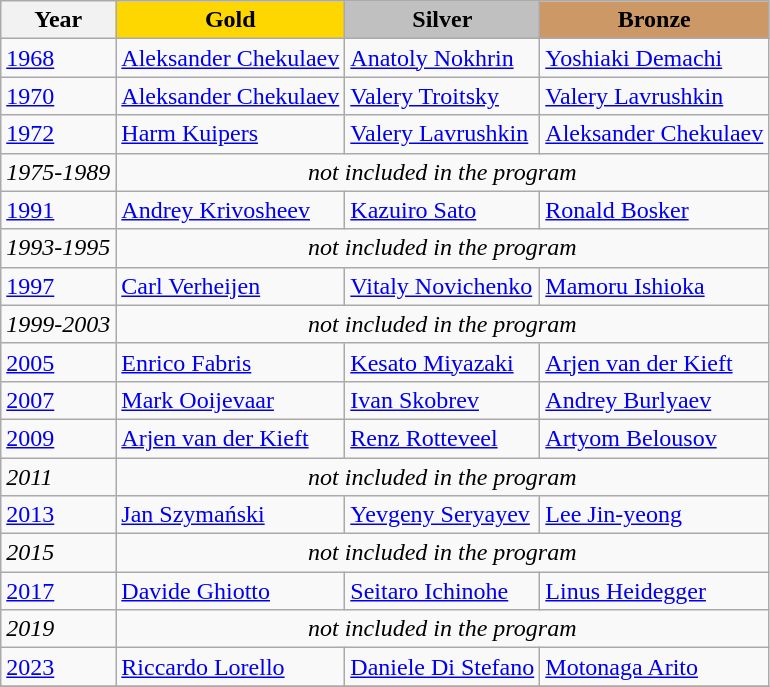<table class="wikitable">
<tr>
<th>Year</th>
<td align=center bgcolor=gold><strong>Gold</strong></td>
<td align=center bgcolor=silver><strong>Silver</strong></td>
<td align=center bgcolor=cc9966><strong>Bronze</strong></td>
</tr>
<tr>
<td><a href='#'>1968</a></td>
<td> <a href='#'>Aleksander Chekulaev</a></td>
<td> <a href='#'>Anatoly Nokhrin</a></td>
<td> <a href='#'>Yoshiaki Demachi</a></td>
</tr>
<tr>
<td><a href='#'>1970</a></td>
<td> <a href='#'>Aleksander Chekulaev</a></td>
<td> <a href='#'>Valery Troitsky</a></td>
<td> <a href='#'>Valery Lavrushkin</a></td>
</tr>
<tr>
<td><a href='#'>1972</a></td>
<td> <a href='#'>Harm Kuipers</a></td>
<td> <a href='#'>Valery Lavrushkin</a></td>
<td> <a href='#'>Aleksander Chekulaev</a></td>
</tr>
<tr>
<td><em>1975-1989</em></td>
<td colspan=3 align=center><em>not included in the program</em></td>
</tr>
<tr>
<td><a href='#'>1991</a></td>
<td> <a href='#'>Andrey Krivosheev</a></td>
<td> <a href='#'>Kazuiro Sato</a></td>
<td> <a href='#'>Ronald Bosker</a></td>
</tr>
<tr>
<td><em>1993-1995</em></td>
<td colspan=3 align=center><em>not included in the program</em></td>
</tr>
<tr>
<td><a href='#'>1997</a></td>
<td> <a href='#'>Carl Verheijen</a></td>
<td> <a href='#'>Vitaly Novichenko</a></td>
<td> <a href='#'>Mamoru Ishioka</a></td>
</tr>
<tr>
<td><em>1999-2003</em></td>
<td colspan=3 align=center><em>not included in the program</em></td>
</tr>
<tr>
<td><a href='#'>2005</a></td>
<td> <a href='#'>Enrico Fabris</a></td>
<td> <a href='#'>Kesato Miyazaki</a></td>
<td> <a href='#'>Arjen van der Kieft</a></td>
</tr>
<tr>
<td><a href='#'>2007</a></td>
<td> <a href='#'>Mark Ooijevaar</a></td>
<td> <a href='#'>Ivan Skobrev</a></td>
<td> <a href='#'>Andrey Burlyaev</a></td>
</tr>
<tr>
<td><a href='#'>2009</a></td>
<td> <a href='#'>Arjen van der Kieft</a></td>
<td> <a href='#'>Renz Rotteveel</a></td>
<td> <a href='#'>Artyom Belousov</a></td>
</tr>
<tr>
<td><em>2011</em></td>
<td colspan=3 align=center><em>not included in the program</em></td>
</tr>
<tr>
<td><a href='#'>2013</a></td>
<td> <a href='#'>Jan Szymański</a></td>
<td> <a href='#'>Yevgeny Seryayev</a></td>
<td> <a href='#'>Lee Jin-yeong</a></td>
</tr>
<tr>
<td><em>2015</em></td>
<td colspan=3 align=center><em>not included in the program</em></td>
</tr>
<tr>
<td><a href='#'>2017</a></td>
<td> <a href='#'>Davide Ghiotto</a></td>
<td> <a href='#'>Seitaro Ichinohe</a></td>
<td> <a href='#'>Linus Heidegger</a></td>
</tr>
<tr>
<td><em>2019</em></td>
<td colspan=3 align=center><em>not included in the program</em></td>
</tr>
<tr>
<td><a href='#'>2023</a></td>
<td> <a href='#'>Riccardo Lorello</a></td>
<td> <a href='#'>Daniele Di Stefano</a></td>
<td> <a href='#'>Motonaga Arito</a></td>
</tr>
<tr>
</tr>
</table>
